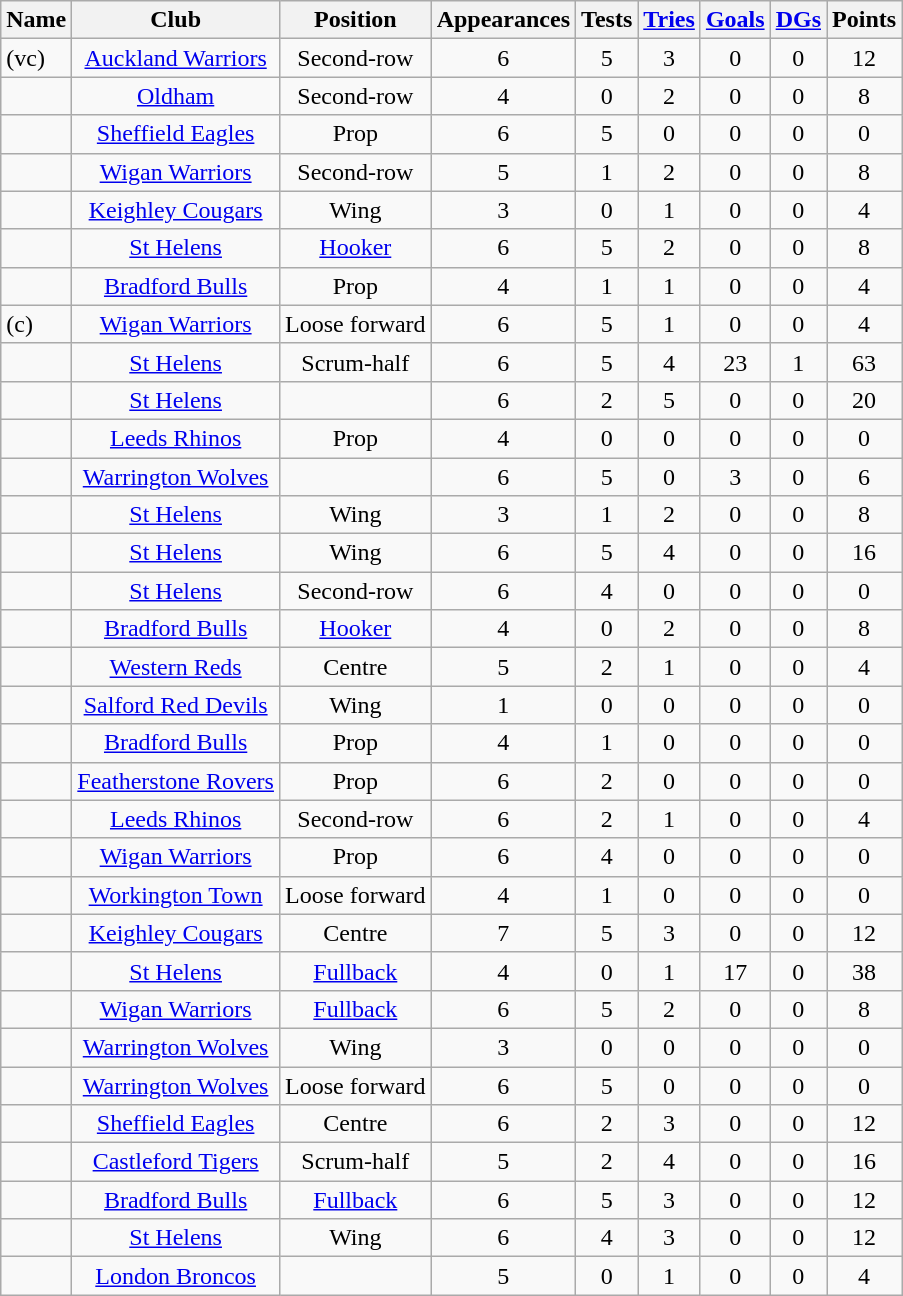<table class="wikitable sortable" style="text-align: center;">
<tr ">
<th>Name</th>
<th>Club</th>
<th>Position</th>
<th>Appearances</th>
<th>Tests</th>
<th><a href='#'>Tries</a></th>
<th><a href='#'>Goals</a></th>
<th><a href='#'>DGs</a></th>
<th>Points</th>
</tr>
<tr>
<td style="text-align:left;"> (vc)</td>
<td> <a href='#'>Auckland Warriors</a></td>
<td>Second-row</td>
<td>6</td>
<td>5</td>
<td>3</td>
<td>0</td>
<td>0</td>
<td>12</td>
</tr>
<tr>
<td style="text-align:left;"></td>
<td> <a href='#'>Oldham</a></td>
<td>Second-row</td>
<td>4</td>
<td>0</td>
<td>2</td>
<td>0</td>
<td>0</td>
<td>8</td>
</tr>
<tr>
<td style="text-align:left;"></td>
<td> <a href='#'>Sheffield Eagles</a></td>
<td>Prop</td>
<td>6</td>
<td>5</td>
<td>0</td>
<td>0</td>
<td>0</td>
<td>0</td>
</tr>
<tr>
<td style="text-align:left;"></td>
<td> <a href='#'>Wigan Warriors</a></td>
<td>Second-row</td>
<td>5</td>
<td>1</td>
<td>2</td>
<td>0</td>
<td>0</td>
<td>8</td>
</tr>
<tr>
<td style="text-align:left;"></td>
<td> <a href='#'>Keighley Cougars</a></td>
<td>Wing</td>
<td>3</td>
<td>0</td>
<td>1</td>
<td>0</td>
<td>0</td>
<td>4</td>
</tr>
<tr>
<td style="text-align:left;"></td>
<td> <a href='#'>St Helens</a></td>
<td><a href='#'>Hooker</a></td>
<td>6</td>
<td>5</td>
<td>2</td>
<td>0</td>
<td>0</td>
<td>8</td>
</tr>
<tr>
<td style="text-align:left;"></td>
<td> <a href='#'>Bradford Bulls</a></td>
<td>Prop</td>
<td>4</td>
<td>1</td>
<td>1</td>
<td>0</td>
<td>0</td>
<td>4</td>
</tr>
<tr>
<td style="text-align:left;"> (c)</td>
<td> <a href='#'>Wigan Warriors</a></td>
<td>Loose forward</td>
<td>6</td>
<td>5</td>
<td>1</td>
<td>0</td>
<td>0</td>
<td>4</td>
</tr>
<tr>
<td style="text-align:left;"></td>
<td> <a href='#'>St Helens</a></td>
<td>Scrum-half</td>
<td>6</td>
<td>5</td>
<td>4</td>
<td>23</td>
<td>1</td>
<td>63</td>
</tr>
<tr>
<td style="text-align:left;"></td>
<td> <a href='#'>St Helens</a></td>
<td></td>
<td>6</td>
<td>2</td>
<td>5</td>
<td>0</td>
<td>0</td>
<td>20</td>
</tr>
<tr>
<td style="text-align:left;"></td>
<td> <a href='#'>Leeds Rhinos</a></td>
<td>Prop</td>
<td>4</td>
<td>0</td>
<td>0</td>
<td>0</td>
<td>0</td>
<td>0</td>
</tr>
<tr>
<td style="text-align:left;"></td>
<td> <a href='#'>Warrington Wolves</a></td>
<td></td>
<td>6</td>
<td>5</td>
<td>0</td>
<td>3</td>
<td>0</td>
<td>6</td>
</tr>
<tr>
<td style="text-align:left;"></td>
<td> <a href='#'>St Helens</a></td>
<td>Wing</td>
<td>3</td>
<td>1</td>
<td>2</td>
<td>0</td>
<td>0</td>
<td>8</td>
</tr>
<tr>
<td style="text-align:left;"></td>
<td> <a href='#'>St Helens</a></td>
<td>Wing</td>
<td>6</td>
<td>5</td>
<td>4</td>
<td>0</td>
<td>0</td>
<td>16</td>
</tr>
<tr>
<td style="text-align:left;"></td>
<td> <a href='#'>St Helens</a></td>
<td>Second-row</td>
<td>6</td>
<td>4</td>
<td>0</td>
<td>0</td>
<td>0</td>
<td>0</td>
</tr>
<tr>
<td style="text-align:left;"></td>
<td> <a href='#'>Bradford Bulls</a></td>
<td><a href='#'>Hooker</a></td>
<td>4</td>
<td>0</td>
<td>2</td>
<td>0</td>
<td>0</td>
<td>8</td>
</tr>
<tr>
<td style="text-align:left;"></td>
<td> <a href='#'>Western Reds</a></td>
<td>Centre</td>
<td>5</td>
<td>2</td>
<td>1</td>
<td>0</td>
<td>0</td>
<td>4</td>
</tr>
<tr>
<td style="text-align:left;"></td>
<td> <a href='#'>Salford Red Devils</a></td>
<td>Wing</td>
<td>1</td>
<td>0</td>
<td>0</td>
<td>0</td>
<td>0</td>
<td>0</td>
</tr>
<tr>
<td style="text-align:left;"></td>
<td> <a href='#'>Bradford Bulls</a></td>
<td>Prop</td>
<td>4</td>
<td>1</td>
<td>0</td>
<td>0</td>
<td>0</td>
<td>0</td>
</tr>
<tr>
<td style="text-align:left;"></td>
<td> <a href='#'>Featherstone Rovers</a></td>
<td>Prop</td>
<td>6</td>
<td>2</td>
<td>0</td>
<td>0</td>
<td>0</td>
<td>0</td>
</tr>
<tr>
<td style="text-align:left;"></td>
<td> <a href='#'>Leeds Rhinos</a></td>
<td>Second-row</td>
<td>6</td>
<td>2</td>
<td>1</td>
<td>0</td>
<td>0</td>
<td>4</td>
</tr>
<tr>
<td style="text-align:left;"></td>
<td> <a href='#'>Wigan Warriors</a></td>
<td>Prop</td>
<td>6</td>
<td>4</td>
<td>0</td>
<td>0</td>
<td>0</td>
<td>0</td>
</tr>
<tr>
<td style="text-align:left;"></td>
<td> <a href='#'>Workington Town</a></td>
<td>Loose forward</td>
<td>4</td>
<td>1</td>
<td>0</td>
<td>0</td>
<td>0</td>
<td>0</td>
</tr>
<tr>
<td style="text-align:left;"></td>
<td> <a href='#'>Keighley Cougars</a></td>
<td>Centre</td>
<td>7</td>
<td>5</td>
<td>3</td>
<td>0</td>
<td>0</td>
<td>12</td>
</tr>
<tr>
<td style="text-align:left;"></td>
<td> <a href='#'>St Helens</a></td>
<td><a href='#'>Fullback</a></td>
<td>4</td>
<td>0</td>
<td>1</td>
<td>17</td>
<td>0</td>
<td>38</td>
</tr>
<tr>
<td style="text-align:left;"></td>
<td> <a href='#'>Wigan Warriors</a></td>
<td><a href='#'>Fullback</a></td>
<td>6</td>
<td>5</td>
<td>2</td>
<td>0</td>
<td>0</td>
<td>8</td>
</tr>
<tr>
<td style="text-align:left;"></td>
<td> <a href='#'>Warrington Wolves</a></td>
<td>Wing</td>
<td>3</td>
<td>0</td>
<td>0</td>
<td>0</td>
<td>0</td>
<td>0</td>
</tr>
<tr>
<td style="text-align:left;"></td>
<td> <a href='#'>Warrington Wolves</a></td>
<td>Loose forward</td>
<td>6</td>
<td>5</td>
<td>0</td>
<td>0</td>
<td>0</td>
<td>0</td>
</tr>
<tr>
<td style="text-align:left;"></td>
<td> <a href='#'>Sheffield Eagles</a></td>
<td>Centre</td>
<td>6</td>
<td>2</td>
<td>3</td>
<td>0</td>
<td>0</td>
<td>12</td>
</tr>
<tr>
<td style="text-align:left;"></td>
<td> <a href='#'>Castleford Tigers</a></td>
<td>Scrum-half</td>
<td>5</td>
<td>2</td>
<td>4</td>
<td>0</td>
<td>0</td>
<td>16</td>
</tr>
<tr>
<td style="text-align:left;"></td>
<td> <a href='#'>Bradford Bulls</a></td>
<td><a href='#'>Fullback</a></td>
<td>6</td>
<td>5</td>
<td>3</td>
<td>0</td>
<td>0</td>
<td>12</td>
</tr>
<tr>
<td style="text-align:left;"></td>
<td> <a href='#'>St Helens</a></td>
<td>Wing</td>
<td>6</td>
<td>4</td>
<td>3</td>
<td>0</td>
<td>0</td>
<td>12</td>
</tr>
<tr>
<td style="text-align:left;"></td>
<td> <a href='#'>London Broncos</a></td>
<td></td>
<td>5</td>
<td>0</td>
<td>1</td>
<td>0</td>
<td>0</td>
<td>4</td>
</tr>
</table>
